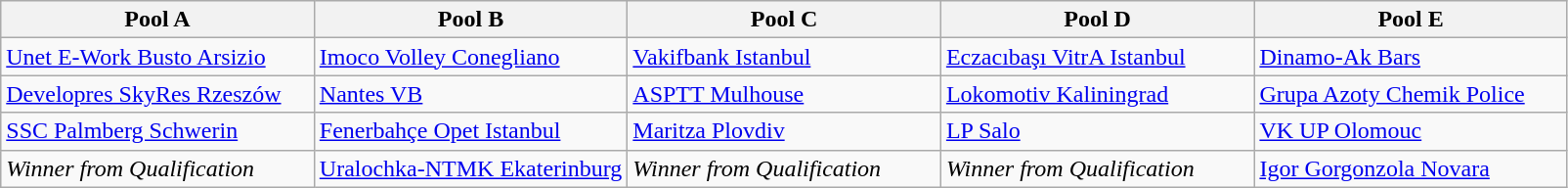<table class="wikitable">
<tr>
<th width=20%>Pool A</th>
<th width=20%>Pool B</th>
<th width=20%>Pool C</th>
<th width=20%>Pool D</th>
<th width=20%>Pool E</th>
</tr>
<tr>
<td> <a href='#'>Unet E-Work Busto Arsizio</a></td>
<td> <a href='#'>Imoco Volley Conegliano</a></td>
<td> <a href='#'>Vakifbank Istanbul</a></td>
<td> <a href='#'>Eczacıbaşı VitrA Istanbul</a></td>
<td> <a href='#'>Dinamo-Ak Bars</a></td>
</tr>
<tr>
<td> <a href='#'>Developres SkyRes Rzeszów</a></td>
<td> <a href='#'>Nantes VB</a></td>
<td> <a href='#'>ASPTT Mulhouse</a></td>
<td> <a href='#'>Lokomotiv Kaliningrad</a></td>
<td> <a href='#'>Grupa Azoty Chemik Police</a></td>
</tr>
<tr>
<td> <a href='#'>SSC Palmberg Schwerin</a></td>
<td> <a href='#'>Fenerbahçe Opet Istanbul</a></td>
<td> <a href='#'>Maritza Plovdiv</a></td>
<td> <a href='#'>LP Salo</a></td>
<td> <a href='#'>VK UP Olomouc</a></td>
</tr>
<tr>
<td> <em>Winner from Qualification</em><br></td>
<td> <a href='#'>Uralochka-NTMK Ekaterinburg</a></td>
<td> <em>Winner from Qualification</em><br></td>
<td> <em>Winner from Qualification</em><br></td>
<td> <a href='#'>Igor Gorgonzola Novara</a></td>
</tr>
</table>
